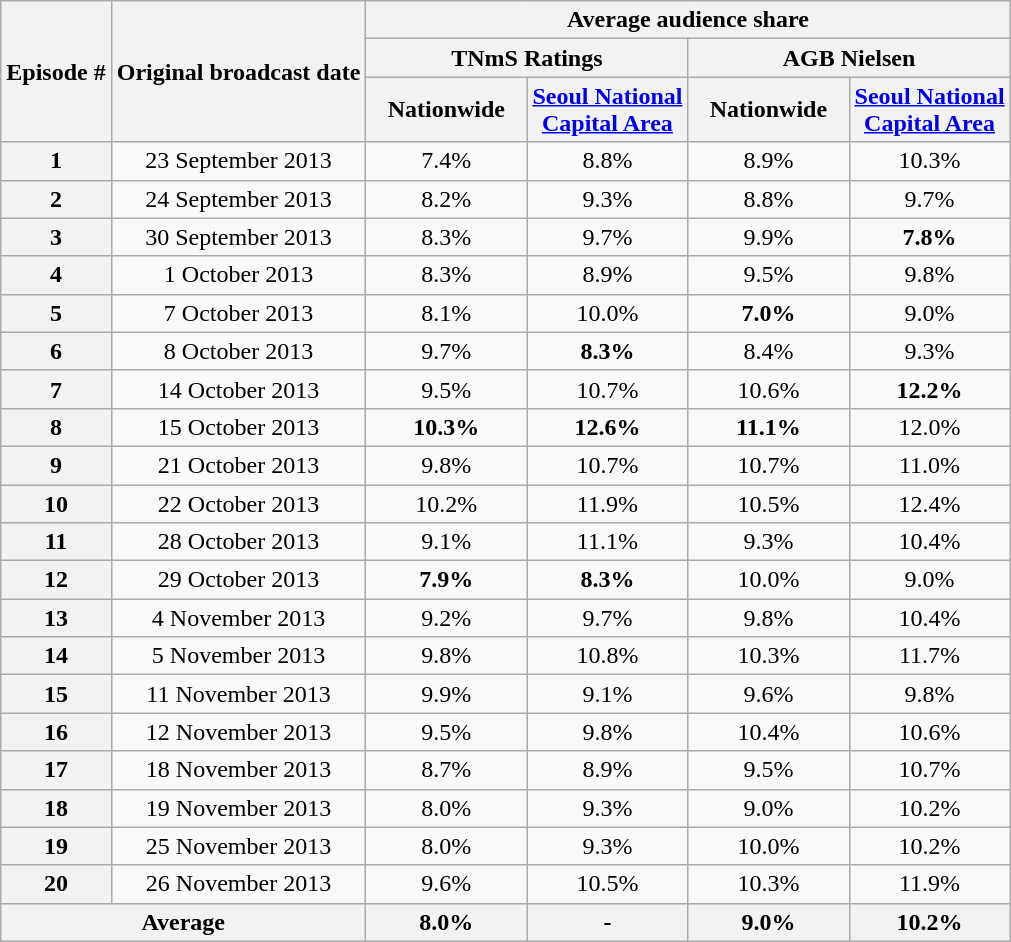<table class=wikitable style="text-align:center">
<tr>
<th rowspan="3">Episode #</th>
<th rowspan="3">Original broadcast date</th>
<th colspan="4">Average audience share</th>
</tr>
<tr>
<th colspan="2">TNmS Ratings</th>
<th colspan="2">AGB Nielsen</th>
</tr>
<tr>
<th width=100>Nationwide</th>
<th width=100><a href='#'>Seoul National Capital Area</a></th>
<th width=100>Nationwide</th>
<th width=100><a href='#'>Seoul National Capital Area</a></th>
</tr>
<tr>
<th>1</th>
<td>23 September 2013</td>
<td>7.4%</td>
<td>8.8%</td>
<td>8.9%</td>
<td>10.3%</td>
</tr>
<tr>
<th>2</th>
<td>24 September 2013</td>
<td>8.2%</td>
<td>9.3%</td>
<td>8.8%</td>
<td>9.7%</td>
</tr>
<tr>
<th>3</th>
<td>30 September 2013</td>
<td>8.3%</td>
<td>9.7%</td>
<td>9.9%</td>
<td><span><strong>7.8%</strong></span></td>
</tr>
<tr>
<th>4</th>
<td>1 October 2013</td>
<td>8.3%</td>
<td>8.9%</td>
<td>9.5%</td>
<td>9.8%</td>
</tr>
<tr>
<th>5</th>
<td>7 October 2013</td>
<td>8.1%</td>
<td>10.0%</td>
<td><span><strong>7.0%</strong></span></td>
<td>9.0%</td>
</tr>
<tr>
<th>6</th>
<td>8 October 2013</td>
<td>9.7%</td>
<td><span><strong>8.3%</strong></span></td>
<td>8.4%</td>
<td>9.3%</td>
</tr>
<tr>
<th>7</th>
<td>14 October 2013</td>
<td>9.5%</td>
<td>10.7%</td>
<td>10.6%</td>
<td><span><strong>12.2%</strong></span></td>
</tr>
<tr>
<th>8</th>
<td>15 October 2013</td>
<td><span><strong>10.3%</strong></span></td>
<td><span><strong>12.6%</strong></span></td>
<td><span><strong>11.1%</strong></span></td>
<td>12.0%</td>
</tr>
<tr>
<th>9</th>
<td>21 October 2013</td>
<td>9.8%</td>
<td>10.7%</td>
<td>10.7%</td>
<td>11.0%</td>
</tr>
<tr>
<th>10</th>
<td>22 October 2013</td>
<td>10.2%</td>
<td>11.9%</td>
<td>10.5%</td>
<td>12.4%</td>
</tr>
<tr>
<th>11</th>
<td>28 October 2013</td>
<td>9.1%</td>
<td>11.1%</td>
<td>9.3%</td>
<td>10.4%</td>
</tr>
<tr>
<th>12</th>
<td>29 October 2013</td>
<td><span><strong>7.9%</strong></span></td>
<td><span><strong>8.3%</strong></span></td>
<td>10.0%</td>
<td>9.0%</td>
</tr>
<tr>
<th>13</th>
<td>4 November 2013</td>
<td>9.2%</td>
<td>9.7%</td>
<td>9.8%</td>
<td>10.4%</td>
</tr>
<tr>
<th>14</th>
<td>5 November 2013</td>
<td>9.8%</td>
<td>10.8%</td>
<td>10.3%</td>
<td>11.7%</td>
</tr>
<tr>
<th>15</th>
<td>11 November 2013</td>
<td>9.9%</td>
<td>9.1%</td>
<td>9.6%</td>
<td>9.8%</td>
</tr>
<tr>
<th>16</th>
<td>12 November 2013</td>
<td>9.5%</td>
<td>9.8%</td>
<td>10.4%</td>
<td>10.6%</td>
</tr>
<tr>
<th>17</th>
<td>18 November 2013</td>
<td>8.7%</td>
<td>8.9%</td>
<td>9.5%</td>
<td>10.7%</td>
</tr>
<tr>
<th>18</th>
<td>19 November 2013</td>
<td>8.0%</td>
<td>9.3%</td>
<td>9.0%</td>
<td>10.2%</td>
</tr>
<tr>
<th>19</th>
<td>25 November 2013</td>
<td>8.0%</td>
<td>9.3%</td>
<td>10.0%</td>
<td>10.2%</td>
</tr>
<tr>
<th>20</th>
<td>26 November 2013</td>
<td>9.6%</td>
<td>10.5%</td>
<td>10.3%</td>
<td>11.9%</td>
</tr>
<tr>
<th colspan=2>Average</th>
<th>8.0%</th>
<th>-</th>
<th>9.0%</th>
<th>10.2%</th>
</tr>
</table>
